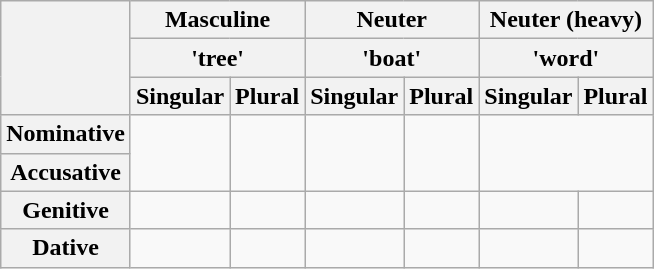<table class="wikitable" style="text-align:center">
<tr>
<th rowspan="3"></th>
<th colspan="2">Masculine</th>
<th colspan="2">Neuter</th>
<th colspan="2">Neuter (heavy)</th>
</tr>
<tr>
<th colspan="2"> 'tree'</th>
<th colspan="2"> 'boat'</th>
<th colspan="2"> 'word'</th>
</tr>
<tr>
<th>Singular</th>
<th>Plural</th>
<th>Singular</th>
<th>Plural</th>
<th>Singular</th>
<th>Plural</th>
</tr>
<tr>
<th>Nominative</th>
<td rowspan="2"></td>
<td rowspan="2"></td>
<td rowspan="2"></td>
<td rowspan="2"></td>
<td colspan="2" rowspan="2"></td>
</tr>
<tr>
<th>Accusative</th>
</tr>
<tr>
<th>Genitive</th>
<td></td>
<td></td>
<td></td>
<td></td>
<td></td>
<td></td>
</tr>
<tr>
<th>Dative</th>
<td></td>
<td></td>
<td></td>
<td></td>
<td></td>
<td></td>
</tr>
</table>
